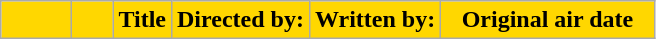<table class=wikitable style="background:#FFFFFF">
<tr>
<th style="background:#FFD700; width:40px"></th>
<th style="background:#FFD700; width:20px"></th>
<th style="background:#FFD700">Title</th>
<th style="background:#FFD700">Directed by:</th>
<th style="background:#FFD700">Written by:</th>
<th style="background:#FFD700; width:135px">Original air date<br>






</th>
</tr>
</table>
